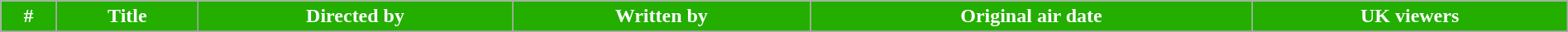<table class="wikitable plainrowheaders" style="width:100%; background:#fff;">
<tr>
<th style="background:#23AE00; color:#fff;">#</th>
<th style="background:#23AE00; color:#fff;">Title</th>
<th style="background:#23AE00; color:#fff;">Directed by</th>
<th style="background:#23AE00; color:#fff;">Written by</th>
<th style="background:#23AE00; color:#fff;">Original air date</th>
<th style="background:#23AE00; color:#fff;">UK viewers</th>
</tr>
<tr>
</tr>
</table>
